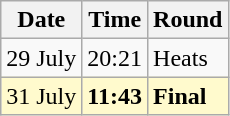<table class="wikitable">
<tr>
<th>Date</th>
<th>Time</th>
<th>Round</th>
</tr>
<tr>
<td>29 July</td>
<td>20:21</td>
<td>Heats</td>
</tr>
<tr style=background:lemonchiffon>
<td>31 July</td>
<td><strong>11:43</strong></td>
<td><strong>Final</strong></td>
</tr>
</table>
